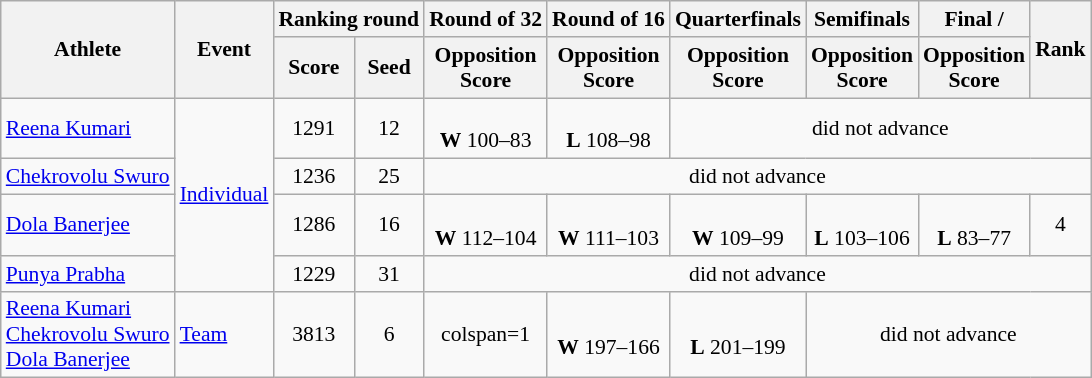<table class="wikitable" style="text-align:center; font-size:90%">
<tr>
<th rowspan=2>Athlete</th>
<th rowspan=2>Event</th>
<th colspan=2>Ranking round</th>
<th>Round of 32</th>
<th>Round of 16</th>
<th>Quarterfinals</th>
<th>Semifinals</th>
<th>Final / </th>
<th rowspan=2>Rank</th>
</tr>
<tr>
<th>Score</th>
<th>Seed</th>
<th>Opposition<br>Score</th>
<th>Opposition<br>Score</th>
<th>Opposition<br>Score</th>
<th>Opposition<br>Score</th>
<th>Opposition<br>Score</th>
</tr>
<tr>
<td style="text-align:left"><a href='#'>Reena Kumari</a></td>
<td style="text-align:left" rowspan=4><a href='#'>Individual</a></td>
<td>1291</td>
<td>12</td>
<td><br><strong>W</strong> 100–83</td>
<td><br><strong>L</strong> 108–98</td>
<td colspan=4>did not advance</td>
</tr>
<tr>
<td style="text-align:left"><a href='#'>Chekrovolu Swuro</a></td>
<td>1236</td>
<td>25</td>
<td colspan=6>did not advance</td>
</tr>
<tr>
<td style="text-align:left"><a href='#'>Dola Banerjee</a></td>
<td>1286</td>
<td>16</td>
<td><br><strong>W</strong> 112–104</td>
<td><br><strong>W</strong> 111–103</td>
<td><br><strong>W</strong> 109–99</td>
<td><br><strong>L</strong> 103–106</td>
<td><br><strong>L</strong> 83–77</td>
<td colspan=2>4</td>
</tr>
<tr>
<td style="text-align:left"><a href='#'>Punya Prabha</a></td>
<td>1229</td>
<td>31</td>
<td colspan=6>did not advance</td>
</tr>
<tr>
<td style="text-align:left"><a href='#'>Reena Kumari</a><br><a href='#'>Chekrovolu Swuro</a><br><a href='#'>Dola Banerjee</a></td>
<td style="text-align:left"><a href='#'>Team</a></td>
<td>3813</td>
<td>6</td>
<td>colspan=1 </td>
<td><br><strong>W</strong> 197–166</td>
<td><br><strong>L</strong> 201–199</td>
<td colspan=3>did not advance</td>
</tr>
</table>
